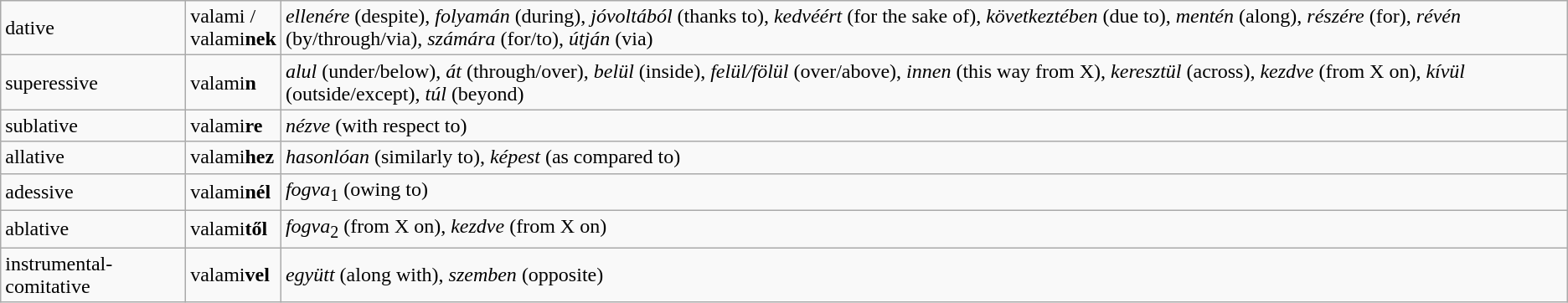<table class="wikitable" align=center>
<tr>
<td>dative</td>
<td>valami /<br>valami<strong>nek</strong></td>
<td><em>ellenére</em> (despite), <em>folyamán</em> (during), <em>jóvoltából</em> (thanks to), <em>kedvéért</em> (for the sake of), <em>következtében</em> (due to), <em>mentén</em> (along), <em>részére</em> (for), <em>révén</em> (by/through/via), <em>számára</em> (for/to), <em>útján</em> (via)</td>
</tr>
<tr>
<td>superessive</td>
<td>valami<strong>n</strong></td>
<td><em>alul</em> (under/below), <em>át</em> (through/over), <em>belül</em> (inside), <em>felül/fölül</em> (over/above), <em>innen</em> (this way from X), <em>keresztül</em> (across), <em>kezdve</em> (from X on), <em>kívül</em> (outside/except), <em>túl</em> (beyond)</td>
</tr>
<tr>
<td>sublative</td>
<td>valami<strong>re</strong></td>
<td><em>nézve</em> (with respect to)</td>
</tr>
<tr>
<td>allative</td>
<td>valami<strong>hez</strong></td>
<td><em>hasonlóan</em> (similarly to), <em>képest</em> (as compared to)</td>
</tr>
<tr>
<td>adessive</td>
<td>valami<strong>nél</strong></td>
<td><em>fogva</em><sub>1</sub> (owing to)</td>
</tr>
<tr>
<td>ablative</td>
<td>valami<strong>től</strong></td>
<td><em>fogva</em><sub>2</sub> (from X on), <em>kezdve</em> (from X on)</td>
</tr>
<tr>
<td>instrumental-comitative</td>
<td>valami<strong>vel</strong></td>
<td><em>együtt</em> (along with), <em>szemben</em> (opposite)</td>
</tr>
</table>
